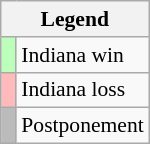<table class="wikitable" style="font-size:90%">
<tr>
<th colspan="2">Legend</th>
</tr>
<tr>
<td bgcolor="#bbffbb"> </td>
<td>Indiana win</td>
</tr>
<tr>
<td bgcolor="#ffbbbb"> </td>
<td>Indiana loss</td>
</tr>
<tr>
<td bgcolor="#bbbbbb"> </td>
<td>Postponement</td>
</tr>
</table>
